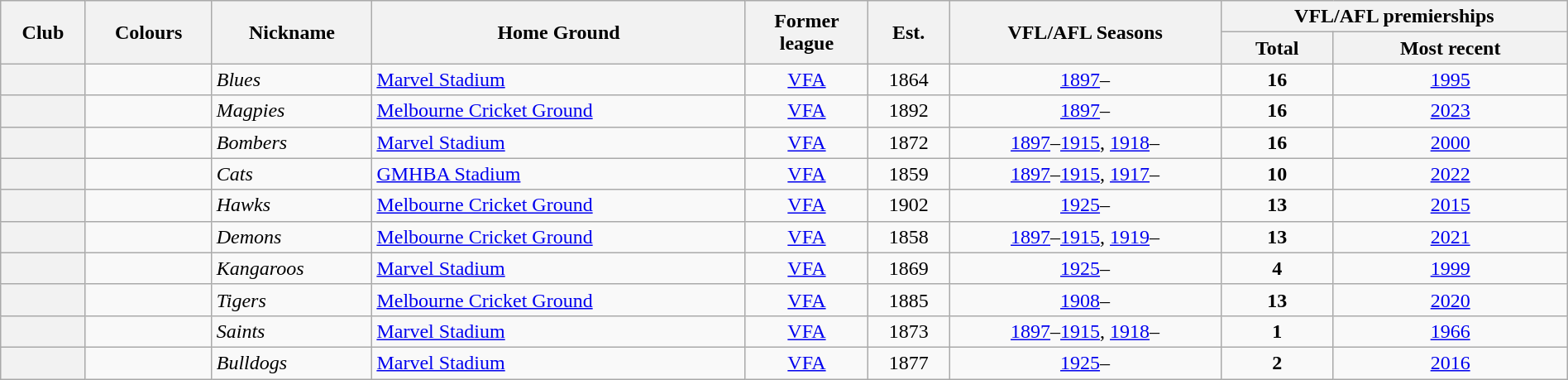<table class="wikitable sortable mw-collapsible mw-collapsed" style="text-align:center; width:100%">
<tr>
<th rowspan=2>Club</th>
<th rowspan=2 class=unsortable>Colours</th>
<th rowspan=2>Nickname</th>
<th rowspan=2>Home Ground</th>
<th rowspan=2 class=unsortable>Former<br>league</th>
<th rowspan="2">Est.</th>
<th rowspan="2">VFL/AFL Seasons</th>
<th colspan=2>VFL/AFL premierships</th>
</tr>
<tr>
<th data-sort-type=number>Total</th>
<th>Most recent</th>
</tr>
<tr>
<th style="text-align:left"></th>
<td></td>
<td align="left"><em>Blues</em></td>
<td align="left"><a href='#'>Marvel Stadium</a></td>
<td><a href='#'>VFA</a></td>
<td>1864</td>
<td><a href='#'>1897</a>–</td>
<td><strong>16</strong></td>
<td><a href='#'>1995</a></td>
</tr>
<tr>
<th style="text-align:left"></th>
<td></td>
<td align="left"><em>Magpies</em></td>
<td align="left"><a href='#'>Melbourne Cricket Ground</a></td>
<td><a href='#'>VFA</a></td>
<td>1892</td>
<td><a href='#'>1897</a>–</td>
<td><strong>16</strong></td>
<td><a href='#'>2023</a></td>
</tr>
<tr>
<th style="text-align:left"></th>
<td></td>
<td align="left"><em>Bombers</em></td>
<td align="left"><a href='#'>Marvel Stadium</a></td>
<td><a href='#'>VFA</a></td>
<td>1872</td>
<td><a href='#'>1897</a>–<a href='#'>1915</a>, <a href='#'>1918</a>–</td>
<td><strong>16</strong></td>
<td><a href='#'>2000</a></td>
</tr>
<tr>
<th style="text-align:left"></th>
<td></td>
<td align="left"><em>Cats</em></td>
<td align="left"><a href='#'>GMHBA Stadium</a></td>
<td><a href='#'>VFA</a></td>
<td>1859</td>
<td><a href='#'>1897</a>–<a href='#'>1915</a>, <a href='#'>1917</a>–</td>
<td><strong>10</strong></td>
<td><a href='#'>2022</a></td>
</tr>
<tr>
<th style="text-align:left"></th>
<td></td>
<td align="left"><em>Hawks</em></td>
<td align="left"><a href='#'>Melbourne Cricket Ground</a></td>
<td><a href='#'>VFA</a></td>
<td>1902</td>
<td><a href='#'>1925</a>–</td>
<td><strong>13</strong></td>
<td><a href='#'>2015</a></td>
</tr>
<tr>
<th style="text-align:left"></th>
<td></td>
<td align="left"><em>Demons</em></td>
<td align="left"><a href='#'>Melbourne Cricket Ground</a></td>
<td><a href='#'>VFA</a></td>
<td>1858</td>
<td><a href='#'>1897</a>–<a href='#'>1915</a>, <a href='#'>1919</a>–</td>
<td><strong>13</strong></td>
<td><a href='#'>2021</a></td>
</tr>
<tr>
<th style="text-align:left"></th>
<td></td>
<td align="left"><em>Kangaroos</em></td>
<td align="left"><a href='#'>Marvel Stadium</a></td>
<td><a href='#'>VFA</a></td>
<td>1869</td>
<td><a href='#'>1925</a>–</td>
<td><strong>4</strong></td>
<td><a href='#'>1999</a></td>
</tr>
<tr>
<th style="text-align:left"></th>
<td></td>
<td align="left"><em>Tigers</em></td>
<td align="left"><a href='#'>Melbourne Cricket Ground</a></td>
<td><a href='#'>VFA</a></td>
<td>1885</td>
<td><a href='#'>1908</a>–</td>
<td><strong>13</strong></td>
<td><a href='#'>2020</a></td>
</tr>
<tr>
<th style="text-align:left"></th>
<td></td>
<td align="left"><em>Saints</em></td>
<td align="left"><a href='#'>Marvel Stadium</a></td>
<td><a href='#'>VFA</a></td>
<td>1873</td>
<td><a href='#'>1897</a>–<a href='#'>1915</a>, <a href='#'>1918</a>–</td>
<td><strong>1</strong></td>
<td><a href='#'>1966</a></td>
</tr>
<tr>
<th style="text-align:left"></th>
<td></td>
<td align="left"><em>Bulldogs</em></td>
<td align="left"><a href='#'>Marvel Stadium</a></td>
<td><a href='#'>VFA</a></td>
<td>1877</td>
<td><a href='#'>1925</a>–</td>
<td><strong>2</strong></td>
<td><a href='#'>2016</a></td>
</tr>
</table>
